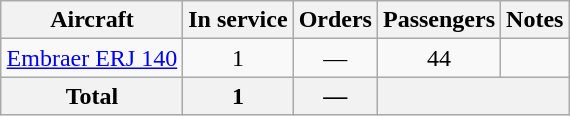<table class="wikitable" style="margin:0.5em auto; text-align:center">
<tr>
<th>Aircraft</th>
<th>In service</th>
<th>Orders</th>
<th>Passengers</th>
<th>Notes</th>
</tr>
<tr>
<td><a href='#'>Embraer ERJ 140</a></td>
<td>1</td>
<td>—</td>
<td>44</td>
<td></td>
</tr>
<tr>
<th>Total</th>
<th>1</th>
<th>—</th>
<th colspan=2></th>
</tr>
</table>
